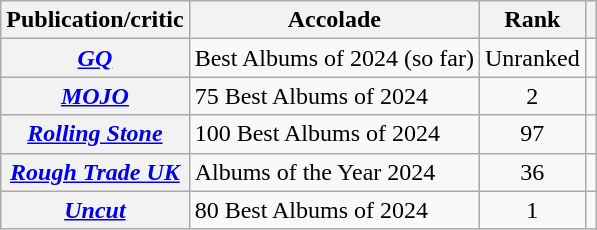<table class="wikitable sortable plainrowheaders">
<tr>
<th scope="col">Publication/critic</th>
<th scope="col">Accolade</th>
<th scope="col">Rank</th>
<th scope="col" class="unsortable"></th>
</tr>
<tr>
<th scope="row"><em><a href='#'>GQ</a></em></th>
<td>Best Albums of 2024 (so far)</td>
<td style="text-align: center;">Unranked</td>
<td style="text-align: center;"></td>
</tr>
<tr>
<th scope="row"><em><a href='#'>MOJO</a></em></th>
<td>75 Best Albums of 2024</td>
<td style="text-align: center;">2</td>
<td style="text-align: center;"></td>
</tr>
<tr>
<th scope="row"><em><a href='#'>Rolling Stone</a></em></th>
<td>100 Best Albums of 2024</td>
<td style="text-align: center;">97</td>
<td style="text-align: center;"></td>
</tr>
<tr>
<th scope="row"><em><a href='#'>Rough Trade UK</a></em></th>
<td>Albums of the Year 2024</td>
<td style="text-align: center;">36</td>
<td style="text-align: center;"></td>
</tr>
<tr>
<th scope="row"><em><a href='#'>Uncut</a></em></th>
<td>80 Best Albums of 2024</td>
<td style="text-align: center;">1</td>
<td style="text-align: center;"></td>
</tr>
</table>
